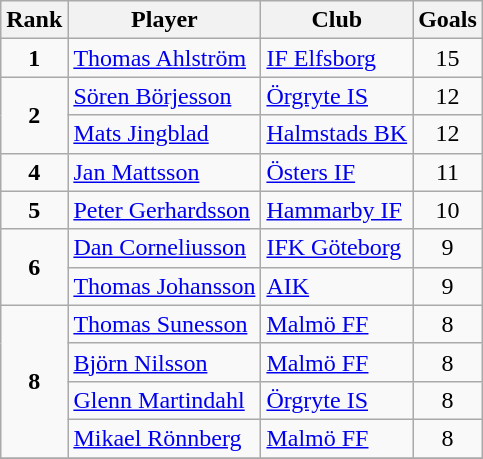<table class="wikitable" style="text-align:center">
<tr>
<th>Rank</th>
<th>Player</th>
<th>Club</th>
<th>Goals</th>
</tr>
<tr>
<td rowspan="1"><strong>1</strong></td>
<td align="left"> <a href='#'>Thomas Ahlström</a></td>
<td align="left"><a href='#'>IF Elfsborg</a></td>
<td>15</td>
</tr>
<tr>
<td rowspan="2"><strong>2</strong></td>
<td align="left"> <a href='#'>Sören Börjesson</a></td>
<td align="left"><a href='#'>Örgryte IS</a></td>
<td>12</td>
</tr>
<tr>
<td align="left"> <a href='#'>Mats Jingblad</a></td>
<td align="left"><a href='#'>Halmstads BK</a></td>
<td>12</td>
</tr>
<tr>
<td rowspan="1"><strong>4</strong></td>
<td align="left"> <a href='#'>Jan Mattsson</a></td>
<td align="left"><a href='#'>Östers IF</a></td>
<td>11</td>
</tr>
<tr>
<td rowspan="1"><strong>5</strong></td>
<td align="left"> <a href='#'>Peter Gerhardsson</a></td>
<td align="left"><a href='#'>Hammarby IF</a></td>
<td>10</td>
</tr>
<tr>
<td rowspan="2"><strong>6</strong></td>
<td align="left"> <a href='#'>Dan Corneliusson</a></td>
<td align="left"><a href='#'>IFK Göteborg</a></td>
<td>9</td>
</tr>
<tr>
<td align="left"> <a href='#'>Thomas Johansson</a></td>
<td align="left"><a href='#'>AIK</a></td>
<td>9</td>
</tr>
<tr>
<td rowspan="4"><strong>8</strong></td>
<td align="left"> <a href='#'>Thomas Sunesson</a></td>
<td align="left"><a href='#'>Malmö FF</a></td>
<td>8</td>
</tr>
<tr>
<td align="left"> <a href='#'>Björn Nilsson</a></td>
<td align="left"><a href='#'>Malmö FF</a></td>
<td>8</td>
</tr>
<tr>
<td align="left"> <a href='#'>Glenn Martindahl</a></td>
<td align="left"><a href='#'>Örgryte IS</a></td>
<td>8</td>
</tr>
<tr>
<td align="left"> <a href='#'>Mikael Rönnberg</a></td>
<td align="left"><a href='#'>Malmö FF</a></td>
<td>8</td>
</tr>
<tr>
</tr>
</table>
